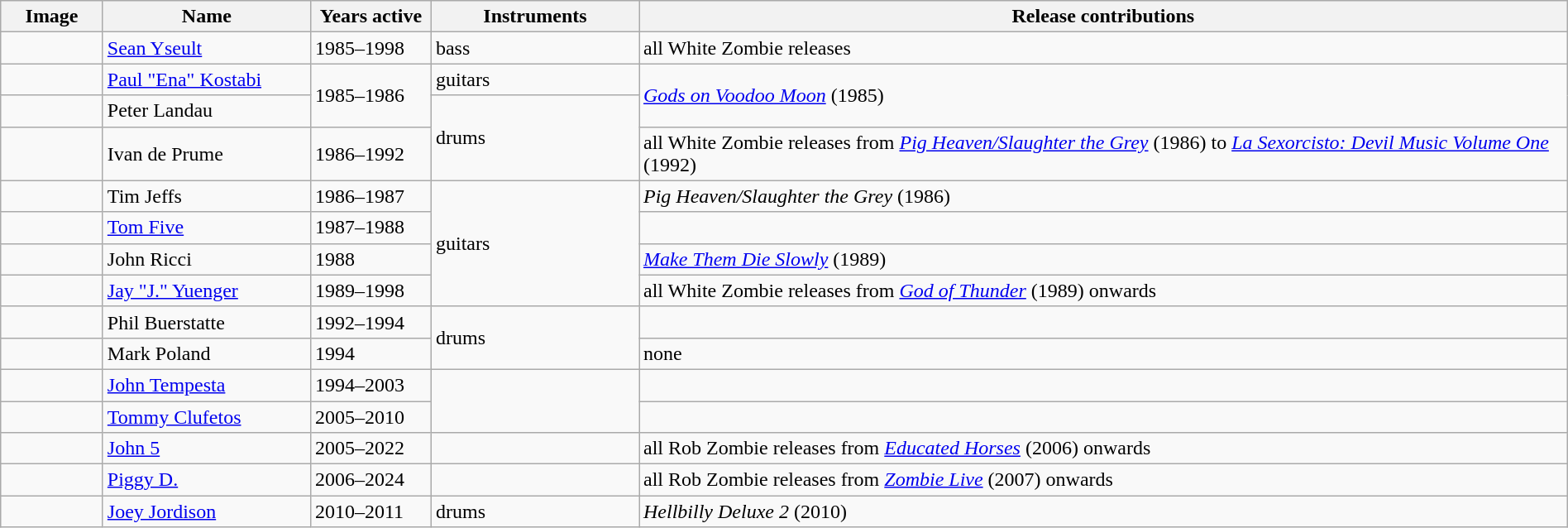<table class="wikitable" border="1" width=100%>
<tr>
<th width="75">Image</th>
<th width="160">Name</th>
<th width="90">Years active</th>
<th width="160">Instruments</th>
<th>Release contributions</th>
</tr>
<tr>
<td></td>
<td><a href='#'>Sean Yseult</a><br></td>
<td>1985–1998</td>
<td>bass</td>
<td>all White Zombie releases</td>
</tr>
<tr>
<td></td>
<td><a href='#'>Paul "Ena" Kostabi</a></td>
<td rowspan="2">1985–1986</td>
<td>guitars</td>
<td rowspan="2"><em><a href='#'>Gods on Voodoo Moon</a></em> (1985)</td>
</tr>
<tr>
<td></td>
<td>Peter Landau</td>
<td rowspan="2">drums</td>
</tr>
<tr>
<td></td>
<td>Ivan de Prume</td>
<td>1986–1992</td>
<td>all White Zombie releases from <em><a href='#'>Pig Heaven/Slaughter the Grey</a></em> (1986) to <em><a href='#'>La Sexorcisto: Devil Music Volume One</a></em> (1992)</td>
</tr>
<tr>
<td></td>
<td>Tim Jeffs</td>
<td>1986–1987</td>
<td rowspan="4">guitars</td>
<td><em>Pig Heaven/Slaughter the Grey</em> (1986)</td>
</tr>
<tr>
<td></td>
<td><a href='#'>Tom Five</a><br></td>
<td>1987–1988</td>
<td></td>
</tr>
<tr>
<td></td>
<td>John Ricci</td>
<td>1988</td>
<td><em><a href='#'>Make Them Die Slowly</a></em> (1989)</td>
</tr>
<tr>
<td></td>
<td><a href='#'>Jay "J." Yuenger</a></td>
<td>1989–1998</td>
<td>all White Zombie releases from <em><a href='#'>God of Thunder</a></em> (1989) onwards</td>
</tr>
<tr>
<td></td>
<td>Phil Buerstatte</td>
<td>1992–1994 </td>
<td rowspan="2">drums</td>
<td></td>
</tr>
<tr>
<td></td>
<td>Mark Poland</td>
<td>1994 </td>
<td>none</td>
</tr>
<tr>
<td></td>
<td><a href='#'>John Tempesta</a></td>
<td>1994–2003</td>
<td rowspan="2"></td>
<td></td>
</tr>
<tr>
<td></td>
<td><a href='#'>Tommy Clufetos</a></td>
<td>2005–2010</td>
<td></td>
</tr>
<tr>
<td></td>
<td><a href='#'>John 5</a><br></td>
<td>2005–2022</td>
<td></td>
<td>all Rob Zombie releases from <em><a href='#'>Educated Horses</a></em> (2006) onwards</td>
</tr>
<tr>
<td></td>
<td><a href='#'>Piggy D.</a><br></td>
<td>2006–2024</td>
<td></td>
<td>all Rob Zombie releases from <em><a href='#'>Zombie Live</a></em> (2007) onwards</td>
</tr>
<tr>
<td></td>
<td><a href='#'>Joey Jordison</a></td>
<td>2010–2011 </td>
<td>drums</td>
<td><em>Hellbilly Deluxe 2</em> (2010) </td>
</tr>
</table>
